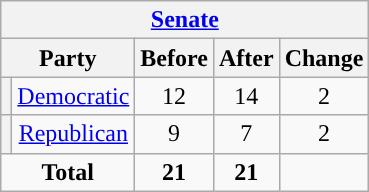<table class="wikitable" style="text-align:center;">
<tr>
<th colspan=5><a href='#'>Senate</a></th>
</tr>
<tr>
<th colspan=2>Party</th>
<th>Before</th>
<th>After</th>
<th>Change</th>
</tr>
<tr>
<th style="background-color:"></th>
<td><a href='#'>Democratic</a></td>
<td>12</td>
<td>14</td>
<td> 2</td>
</tr>
<tr>
<th style="background-color:"></th>
<td><a href='#'>Republican</a></td>
<td>9</td>
<td>7</td>
<td> 2</td>
</tr>
<tr>
<td colspan=2><strong>Total</strong></td>
<td><strong>21</strong></td>
<td><strong>21</strong></td>
<td></td>
</tr>
</table>
